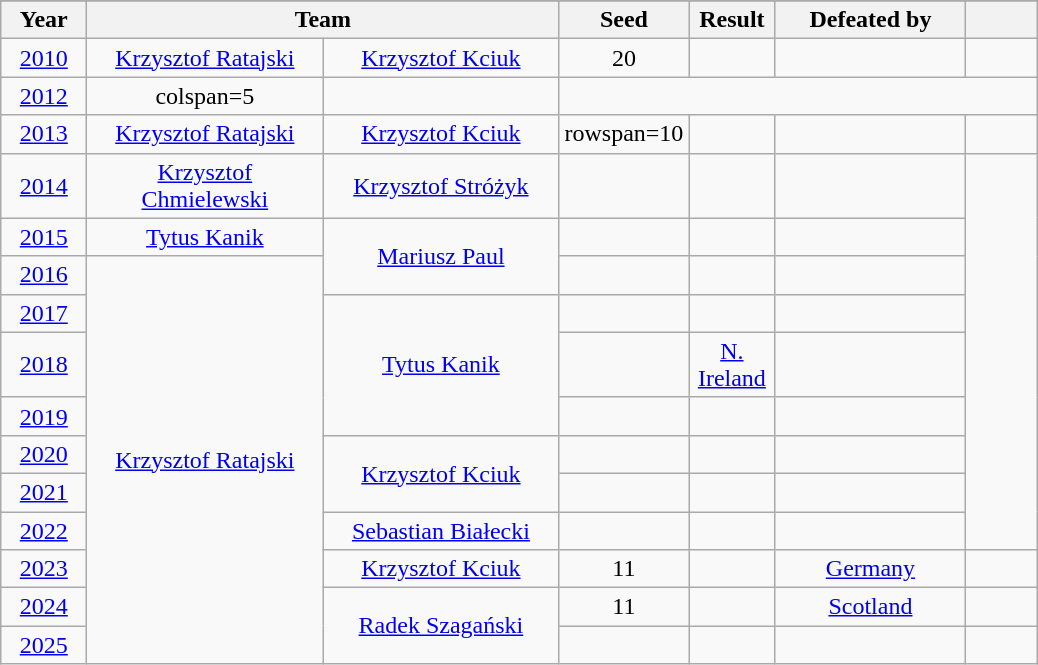<table class="wikitable" style="text-align: center;">
<tr style= "background: #e2e2e2;">
</tr>
<tr style="background: #efefef;">
<th width=50px>Year</th>
<th colspan="2">Team</th>
<th width=50px>Seed</th>
<th width=50px>Result</th>
<th width=120px>Defeated by</th>
<th width=40px></th>
</tr>
<tr>
<td><a href='#'>2010</a></td>
<td width=150px><a href='#'>Krzysztof Ratajski</a></td>
<td width=150px><a href='#'>Krzysztof Kciuk</a></td>
<td>20</td>
<td></td>
<td> </td>
<td></td>
</tr>
<tr>
<td><a href='#'>2012</a></td>
<td>colspan=5 </td>
<td></td>
</tr>
<tr>
<td><a href='#'>2013</a></td>
<td><a href='#'>Krzysztof Ratajski</a></td>
<td><a href='#'>Krzysztof Kciuk</a></td>
<td>rowspan=10 </td>
<td></td>
<td> </td>
<td></td>
</tr>
<tr>
<td><a href='#'>2014</a></td>
<td><a href='#'>Krzysztof Chmielewski</a></td>
<td><a href='#'>Krzysztof Stróżyk</a></td>
<td></td>
<td> </td>
<td></td>
</tr>
<tr>
<td><a href='#'>2015</a></td>
<td><a href='#'>Tytus Kanik</a></td>
<td rowspan=2><a href='#'>Mariusz Paul</a></td>
<td></td>
<td> </td>
<td></td>
</tr>
<tr>
<td><a href='#'>2016</a></td>
<td rowspan=10><a href='#'>Krzysztof Ratajski</a></td>
<td></td>
<td> </td>
<td></td>
</tr>
<tr>
<td><a href='#'>2017</a></td>
<td rowspan=3><a href='#'>Tytus Kanik</a></td>
<td></td>
<td> </td>
<td></td>
</tr>
<tr>
<td><a href='#'>2018</a></td>
<td></td>
<td> <a href='#'>N. Ireland</a></td>
<td></td>
</tr>
<tr>
<td><a href='#'>2019</a></td>
<td></td>
<td> </td>
<td></td>
</tr>
<tr>
<td><a href='#'>2020</a></td>
<td rowspan=2><a href='#'>Krzysztof Kciuk</a></td>
<td></td>
<td> </td>
<td></td>
</tr>
<tr>
<td><a href='#'>2021</a></td>
<td></td>
<td> </td>
<td></td>
</tr>
<tr>
<td><a href='#'>2022</a></td>
<td><a href='#'>Sebastian Białecki</a></td>
<td></td>
<td> </td>
<td></td>
</tr>
<tr>
<td><a href='#'>2023</a></td>
<td><a href='#'>Krzysztof Kciuk</a></td>
<td>11</td>
<td></td>
<td> <a href='#'>Germany</a></td>
<td></td>
</tr>
<tr>
<td><a href='#'>2024</a></td>
<td rowspan=2><a href='#'>Radek Szagański</a></td>
<td>11</td>
<td></td>
<td> <a href='#'>Scotland</a></td>
<td></td>
</tr>
<tr>
<td><a href='#'>2025</a></td>
<td></td>
<td></td>
<td></td>
<td></td>
</tr>
</table>
